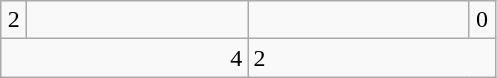<table class=wikitable>
<tr>
<td align=center width=10>2</td>
<td align=center width=140></td>
<td align=center width=140></td>
<td align="center" width="10">0</td>
</tr>
<tr>
<td colspan=2 align=right>4</td>
<td colspan="2">2</td>
</tr>
</table>
